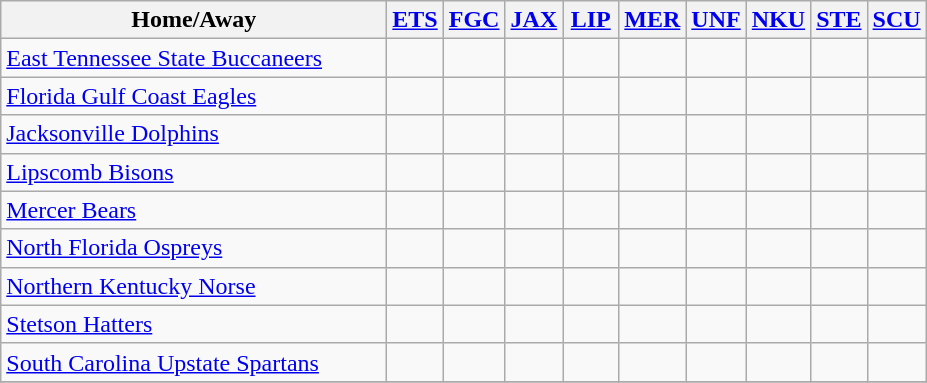<table class="wikitable" style="text-align: center">
<tr>
<th width="250">Home/Away</th>
<th width="30"><a href='#'>ETS</a></th>
<th width="30"><a href='#'>FGC</a></th>
<th width="30"><a href='#'>JAX</a></th>
<th width="30"><a href='#'>LIP</a></th>
<th width="30"><a href='#'>MER</a></th>
<th width="30"><a href='#'>UNF</a></th>
<th width="30"><a href='#'>NKU</a></th>
<th width="30"><a href='#'>STE</a></th>
<th width="30"><a href='#'>SCU</a></th>
</tr>
<tr>
<td align=left><a href='#'>East Tennessee State Buccaneers</a></td>
<td></td>
<td></td>
<td></td>
<td></td>
<td></td>
<td></td>
<td></td>
<td></td>
<td></td>
</tr>
<tr>
<td align=left><a href='#'>Florida Gulf Coast Eagles</a></td>
<td></td>
<td></td>
<td></td>
<td></td>
<td></td>
<td></td>
<td></td>
<td></td>
<td></td>
</tr>
<tr>
<td align=left><a href='#'>Jacksonville Dolphins</a></td>
<td></td>
<td></td>
<td></td>
<td></td>
<td></td>
<td></td>
<td></td>
<td></td>
<td></td>
</tr>
<tr>
<td align=left><a href='#'>Lipscomb Bisons</a></td>
<td></td>
<td></td>
<td></td>
<td></td>
<td></td>
<td></td>
<td></td>
<td></td>
<td></td>
</tr>
<tr>
<td align=left><a href='#'>Mercer Bears</a></td>
<td></td>
<td></td>
<td></td>
<td></td>
<td></td>
<td></td>
<td></td>
<td></td>
<td></td>
</tr>
<tr>
<td align=left><a href='#'>North Florida Ospreys</a></td>
<td></td>
<td></td>
<td></td>
<td></td>
<td></td>
<td></td>
<td></td>
<td></td>
<td></td>
</tr>
<tr>
<td align=left><a href='#'>Northern Kentucky Norse</a></td>
<td></td>
<td></td>
<td></td>
<td></td>
<td></td>
<td></td>
<td></td>
<td></td>
<td></td>
</tr>
<tr>
<td align=left><a href='#'>Stetson Hatters</a></td>
<td></td>
<td></td>
<td></td>
<td></td>
<td></td>
<td></td>
<td></td>
<td></td>
<td></td>
</tr>
<tr>
<td align=left><a href='#'>South Carolina Upstate Spartans</a></td>
<td></td>
<td></td>
<td></td>
<td></td>
<td></td>
<td></td>
<td></td>
<td></td>
<td></td>
</tr>
<tr>
</tr>
</table>
